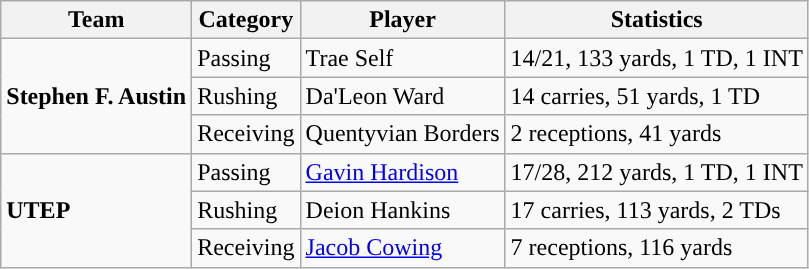<table class="wikitable" style="float: left;">
<tr>
<th>Team</th>
<th>Category</th>
<th>Player</th>
<th>Statistics</th>
</tr>
<tr>
<td rowspan=3><strong>Stephen F. Austin</strong></td>
<td>Passing</td>
<td>Trae Self</td>
<td>14/21, 133 yards, 1 TD, 1 INT</td>
</tr>
<tr>
<td>Rushing</td>
<td>Da'Leon Ward</td>
<td>14 carries, 51 yards, 1 TD</td>
</tr>
<tr>
<td>Receiving</td>
<td>Quentyvian Borders</td>
<td>2 receptions, 41 yards</td>
</tr>
<tr>
<td rowspan=3><strong>UTEP</strong></td>
<td>Passing</td>
<td><a href='#'>Gavin Hardison</a></td>
<td>17/28, 212 yards, 1 TD, 1 INT</td>
</tr>
<tr>
<td>Rushing</td>
<td>Deion Hankins</td>
<td>17 carries, 113 yards, 2 TDs</td>
</tr>
<tr>
<td>Receiving</td>
<td><a href='#'>Jacob Cowing</a></td>
<td>7 receptions, 116 yards</td>
</tr>
</table>
